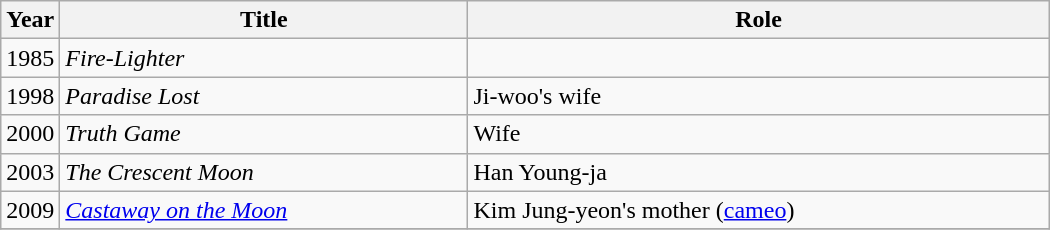<table class="wikitable" style="width:700px">
<tr>
<th width=10>Year</th>
<th>Title</th>
<th>Role</th>
</tr>
<tr>
<td>1985</td>
<td><em>Fire-Lighter</em></td>
<td></td>
</tr>
<tr>
<td>1998</td>
<td><em>Paradise Lost</em></td>
<td>Ji-woo's wife</td>
</tr>
<tr>
<td>2000</td>
<td><em>Truth Game</em></td>
<td>Wife</td>
</tr>
<tr>
<td>2003</td>
<td><em>The Crescent Moon</em> </td>
<td>Han Young-ja</td>
</tr>
<tr>
<td>2009</td>
<td><em><a href='#'>Castaway on the Moon</a></em></td>
<td>Kim Jung-yeon's mother (<a href='#'>cameo</a>)</td>
</tr>
<tr>
</tr>
</table>
